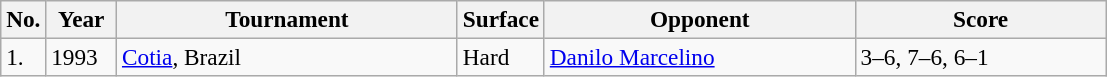<table class="sortable wikitable" style=font-size:97%>
<tr>
<th style="width:20px" class="unsortable">No.</th>
<th style="width:40px">Year</th>
<th style="width:220px">Tournament</th>
<th style="width:50px">Surface</th>
<th style="width:200px">Opponent</th>
<th style="width:160px" class="unsortable">Score</th>
</tr>
<tr>
<td>1.</td>
<td>1993</td>
<td><a href='#'>Cotia</a>, Brazil</td>
<td>Hard</td>
<td> <a href='#'>Danilo Marcelino</a></td>
<td>3–6, 7–6, 6–1</td>
</tr>
</table>
